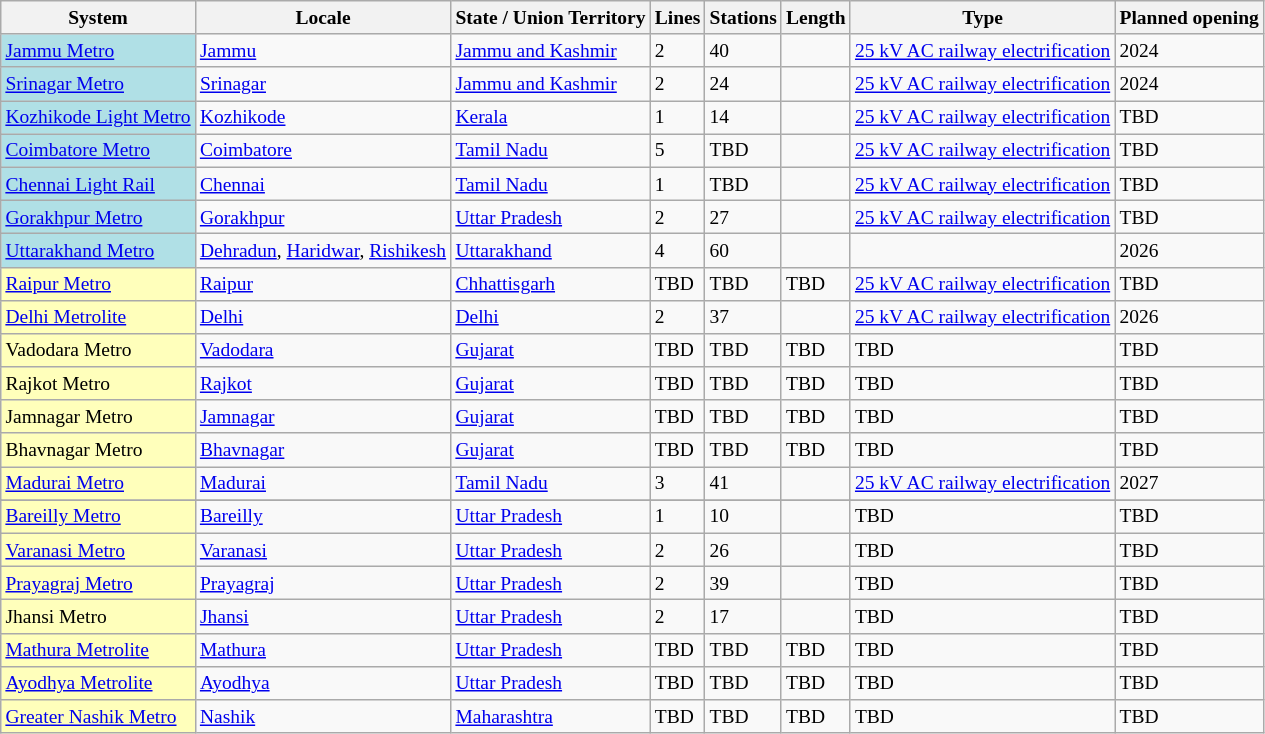<table Class="wikitable sortable" style="font-size:small">
<tr>
<th>System</th>
<th>Locale</th>
<th>State / Union Territory</th>
<th>Lines</th>
<th>Stations</th>
<th>Length</th>
<th>Type</th>
<th>Planned opening</th>
</tr>
<tr>
<td style="background:#B0E0E6"><a href='#'>Jammu Metro</a></td>
<td><a href='#'>Jammu</a></td>
<td><a href='#'>Jammu and Kashmir</a></td>
<td>2</td>
<td>40</td>
<td></td>
<td><a href='#'>25 kV AC railway electrification</a></td>
<td>2024</td>
</tr>
<tr>
<td style="background:#B0E0E6"><a href='#'>Srinagar Metro</a></td>
<td><a href='#'>Srinagar</a></td>
<td><a href='#'>Jammu and Kashmir</a></td>
<td>2</td>
<td>24</td>
<td></td>
<td><a href='#'>25 kV AC railway electrification</a></td>
<td>2024</td>
</tr>
<tr>
<td Style="background:#B0E0E6"><a href='#'>Kozhikode Light Metro</a></td>
<td><a href='#'>Kozhikode</a></td>
<td><a href='#'>Kerala</a></td>
<td>1</td>
<td>14</td>
<td></td>
<td><a href='#'>25 kV AC railway electrification</a></td>
<td>TBD</td>
</tr>
<tr>
<td style="background:#B0E0E6"><a href='#'>Coimbatore Metro</a> </td>
<td><a href='#'>Coimbatore</a></td>
<td><a href='#'>Tamil Nadu</a></td>
<td>5</td>
<td>TBD</td>
<td><br></td>
<td><a href='#'>25 kV AC railway electrification</a></td>
<td>TBD</td>
</tr>
<tr>
<td style="background:#B0E0E6"><a href='#'>Chennai Light Rail</a> </td>
<td><a href='#'>Chennai</a></td>
<td><a href='#'>Tamil Nadu</a></td>
<td>1</td>
<td>TBD</td>
<td></td>
<td><a href='#'>25 kV AC railway electrification</a></td>
<td>TBD</td>
</tr>
<tr>
<td style="background:#B0E0E6"><a href='#'>Gorakhpur Metro</a></td>
<td><a href='#'>Gorakhpur</a></td>
<td><a href='#'>Uttar Pradesh</a></td>
<td>2</td>
<td>27</td>
<td></td>
<td><a href='#'>25 kV AC railway electrification</a></td>
<td>TBD</td>
</tr>
<tr>
<td style="background:#B0E0E6;"><a href='#'>Uttarakhand Metro</a></td>
<td><a href='#'>Dehradun</a>, <a href='#'>Haridwar</a>, <a href='#'>Rishikesh</a></td>
<td><a href='#'>Uttarakhand</a></td>
<td>4</td>
<td>60</td>
<td></td>
<td></td>
<td>2026</td>
</tr>
<tr>
<td style="background:#ffb;"><a href='#'>Raipur Metro</a></td>
<td><a href='#'>Raipur</a></td>
<td><a href='#'>Chhattisgarh</a></td>
<td>TBD</td>
<td>TBD</td>
<td>TBD</td>
<td><a href='#'>25 kV AC railway electrification</a></td>
<td>TBD</td>
</tr>
<tr>
<td style="background:#FFFFBB"><a href='#'>Delhi Metrolite</a> </td>
<td><a href='#'>Delhi</a></td>
<td><a href='#'>Delhi</a></td>
<td>2</td>
<td>37</td>
<td></td>
<td><a href='#'>25 kV AC railway electrification</a></td>
<td>2026</td>
</tr>
<tr>
<td style="background:#FFFFBB;">Vadodara Metro</td>
<td><a href='#'>Vadodara</a></td>
<td><a href='#'>Gujarat</a></td>
<td>TBD</td>
<td>TBD</td>
<td>TBD</td>
<td>TBD</td>
<td>TBD </td>
</tr>
<tr>
<td style="background:#FFFFBB;">Rajkot Metro</td>
<td><a href='#'>Rajkot</a></td>
<td><a href='#'>Gujarat</a></td>
<td>TBD</td>
<td>TBD</td>
<td>TBD</td>
<td>TBD</td>
<td>TBD</td>
</tr>
<tr>
<td style="background:#FFFFBB;">Jamnagar Metro</td>
<td><a href='#'>Jamnagar</a></td>
<td><a href='#'>Gujarat</a></td>
<td>TBD</td>
<td>TBD</td>
<td>TBD</td>
<td>TBD</td>
<td>TBD</td>
</tr>
<tr>
<td style="background:#FFFFBB;">Bhavnagar Metro</td>
<td><a href='#'>Bhavnagar</a></td>
<td><a href='#'>Gujarat</a></td>
<td>TBD</td>
<td>TBD</td>
<td>TBD</td>
<td>TBD</td>
<td>TBD</td>
</tr>
<tr>
<td style="background:#ffb;"><a href='#'>Madurai Metro</a> </td>
<td><a href='#'>Madurai</a></td>
<td><a href='#'>Tamil Nadu</a></td>
<td>3</td>
<td>41</td>
<td><br></td>
<td><a href='#'>25 kV AC railway electrification</a></td>
<td>2027</td>
</tr>
<tr>
</tr>
<tr>
<td style="background:#FFFFBB;"><a href='#'>Bareilly Metro</a></td>
<td><a href='#'>Bareilly</a></td>
<td><a href='#'>Uttar Pradesh</a></td>
<td>1</td>
<td>10</td>
<td></td>
<td>TBD</td>
<td>TBD</td>
</tr>
<tr>
<td style="background:#FFFFBB"><a href='#'>Varanasi Metro</a></td>
<td><a href='#'>Varanasi</a></td>
<td><a href='#'>Uttar Pradesh</a></td>
<td>2</td>
<td>26</td>
<td></td>
<td>TBD</td>
<td>TBD</td>
</tr>
<tr>
<td style="background:#FFFFBB;"><a href='#'>Prayagraj Metro</a></td>
<td><a href='#'>Prayagraj</a></td>
<td><a href='#'>Uttar Pradesh</a></td>
<td>2</td>
<td>39</td>
<td></td>
<td>TBD</td>
<td>TBD</td>
</tr>
<tr>
<td style="background:#FFFFBB;">Jhansi Metro</td>
<td><a href='#'>Jhansi</a></td>
<td><a href='#'>Uttar Pradesh</a></td>
<td>2</td>
<td>17</td>
<td></td>
<td>TBD</td>
<td>TBD</td>
</tr>
<tr>
<td style="background:#ffb;"><a href='#'>Mathura Metrolite</a></td>
<td><a href='#'>Mathura</a></td>
<td><a href='#'>Uttar Pradesh</a></td>
<td>TBD</td>
<td>TBD</td>
<td>TBD</td>
<td>TBD</td>
<td>TBD</td>
</tr>
<tr>
<td style="background:#ffb;"><a href='#'>Ayodhya Metrolite</a></td>
<td><a href='#'>Ayodhya</a></td>
<td><a href='#'>Uttar Pradesh</a></td>
<td>TBD</td>
<td>TBD</td>
<td>TBD</td>
<td>TBD</td>
<td>TBD</td>
</tr>
<tr>
<td style="background:#FFFFBB"><a href='#'>Greater Nashik Metro</a></td>
<td><a href='#'>Nashik</a></td>
<td><a href='#'>Maharashtra</a></td>
<td>TBD</td>
<td>TBD</td>
<td>TBD</td>
<td>TBD</td>
<td>TBD</td>
</tr>
</table>
